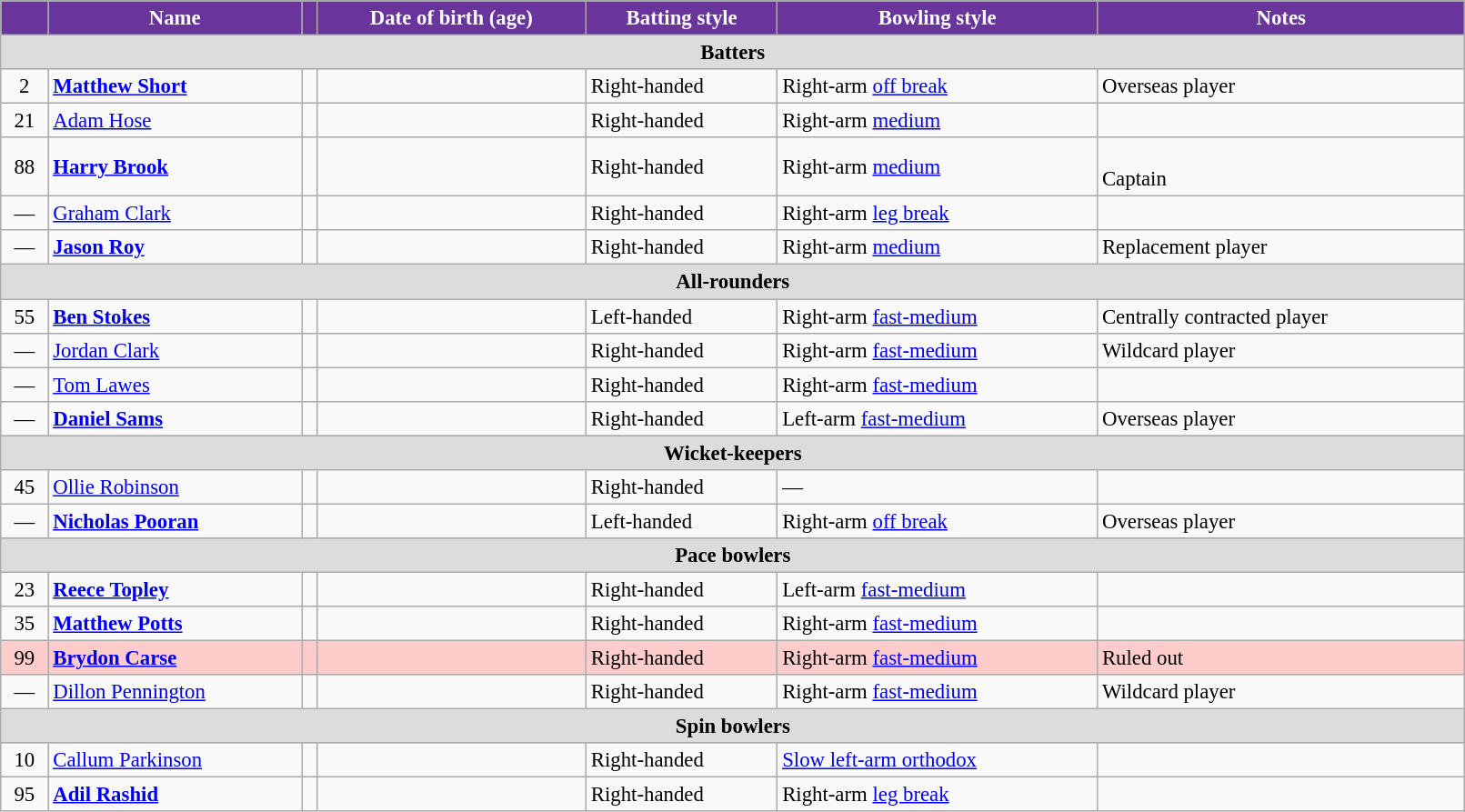<table class="wikitable" style="font-size:95%;" width="85%">
<tr>
<th style="background:#69359C; color:white"></th>
<th style="background:#69359C; color:white">Name</th>
<th style="background:#69359C; color:white"></th>
<th style="background:#69359C; color:white">Date of birth (age)</th>
<th style="background:#69359C; color:white">Batting style</th>
<th style="background:#69359C; color:white">Bowling style</th>
<th style="background:#69359C; color:white">Notes</th>
</tr>
<tr>
<th colspan="7" style="background: #DCDCDC" align=right>Batters</th>
</tr>
<tr>
<td style="text-align:center">2</td>
<td><strong><a href='#'>Matthew Short</a></strong></td>
<td></td>
<td></td>
<td>Right-handed</td>
<td>Right-arm <a href='#'>off break</a></td>
<td>Overseas player</td>
</tr>
<tr>
<td style="text-align:center">21</td>
<td><a href='#'>Adam Hose</a></td>
<td></td>
<td></td>
<td>Right-handed</td>
<td>Right-arm <a href='#'>medium</a></td>
<td></td>
</tr>
<tr>
<td style="text-align:center">88</td>
<td><strong><a href='#'>Harry Brook</a></strong></td>
<td></td>
<td></td>
<td>Right-handed</td>
<td>Right-arm <a href='#'>medium</a></td>
<td><br>Captain</td>
</tr>
<tr>
<td style="text-align:center">—</td>
<td><a href='#'>Graham Clark</a></td>
<td></td>
<td></td>
<td>Right-handed</td>
<td>Right-arm <a href='#'>leg break</a></td>
<td></td>
</tr>
<tr>
<td style="text-align:center">—</td>
<td><strong><a href='#'>Jason Roy</a></strong></td>
<td></td>
<td></td>
<td>Right-handed</td>
<td>Right-arm <a href='#'>medium</a></td>
<td>Replacement player</td>
</tr>
<tr>
<th colspan="7" style="background: #DCDCDC" align=right>All-rounders</th>
</tr>
<tr>
<td style="text-align:center">55</td>
<td><strong><a href='#'>Ben Stokes</a></strong></td>
<td></td>
<td></td>
<td>Left-handed</td>
<td>Right-arm <a href='#'>fast-medium</a></td>
<td>Centrally contracted player</td>
</tr>
<tr>
<td style="text-align:center">—</td>
<td><a href='#'>Jordan Clark</a></td>
<td></td>
<td></td>
<td>Right-handed</td>
<td>Right-arm <a href='#'>fast-medium</a></td>
<td>Wildcard player</td>
</tr>
<tr>
<td style="text-align:center">—</td>
<td><a href='#'>Tom Lawes</a></td>
<td></td>
<td></td>
<td>Right-handed</td>
<td>Right-arm <a href='#'>fast-medium</a></td>
<td></td>
</tr>
<tr>
<td style="text-align:center">—</td>
<td><strong><a href='#'>Daniel Sams</a></strong></td>
<td></td>
<td></td>
<td>Right-handed</td>
<td>Left-arm <a href='#'>fast-medium</a></td>
<td>Overseas player</td>
</tr>
<tr>
<th colspan="7" style="background: #DCDCDC" align=right>Wicket-keepers</th>
</tr>
<tr>
<td style="text-align:center">45</td>
<td><a href='#'>Ollie Robinson</a></td>
<td></td>
<td></td>
<td>Right-handed</td>
<td>—</td>
<td></td>
</tr>
<tr>
<td style="text-align:center">—</td>
<td><strong><a href='#'>Nicholas Pooran</a></strong></td>
<td></td>
<td></td>
<td>Left-handed</td>
<td>Right-arm <a href='#'>off break</a></td>
<td>Overseas player</td>
</tr>
<tr>
<th colspan="7" style="background: #DCDCDC" align=right>Pace bowlers</th>
</tr>
<tr>
<td style="text-align:center">23</td>
<td><strong><a href='#'>Reece Topley</a></strong></td>
<td></td>
<td></td>
<td>Right-handed</td>
<td>Left-arm <a href='#'>fast-medium</a></td>
<td></td>
</tr>
<tr>
<td style="text-align:center">35</td>
<td><strong><a href='#'>Matthew Potts</a></strong></td>
<td></td>
<td></td>
<td>Right-handed</td>
<td>Right-arm <a href='#'>fast-medium</a></td>
<td></td>
</tr>
<tr style="background:#FFCCCC">
<td style="text-align:center">99</td>
<td><strong><a href='#'>Brydon Carse</a></strong></td>
<td></td>
<td></td>
<td>Right-handed</td>
<td>Right-arm <a href='#'>fast-medium</a></td>
<td>Ruled out</td>
</tr>
<tr>
<td style="text-align:center">—</td>
<td><a href='#'>Dillon Pennington</a></td>
<td></td>
<td></td>
<td>Right-handed</td>
<td>Right-arm <a href='#'>fast-medium</a></td>
<td>Wildcard player</td>
</tr>
<tr>
<th colspan="7" style="background: #DCDCDC" align=right>Spin bowlers</th>
</tr>
<tr>
<td style="text-align:center">10</td>
<td><a href='#'>Callum Parkinson</a></td>
<td></td>
<td></td>
<td>Right-handed</td>
<td><a href='#'>Slow left-arm orthodox</a></td>
<td></td>
</tr>
<tr>
<td style="text-align:center">95</td>
<td><strong><a href='#'>Adil Rashid</a></strong></td>
<td></td>
<td></td>
<td>Right-handed</td>
<td>Right-arm <a href='#'>leg break</a></td>
<td></td>
</tr>
</table>
